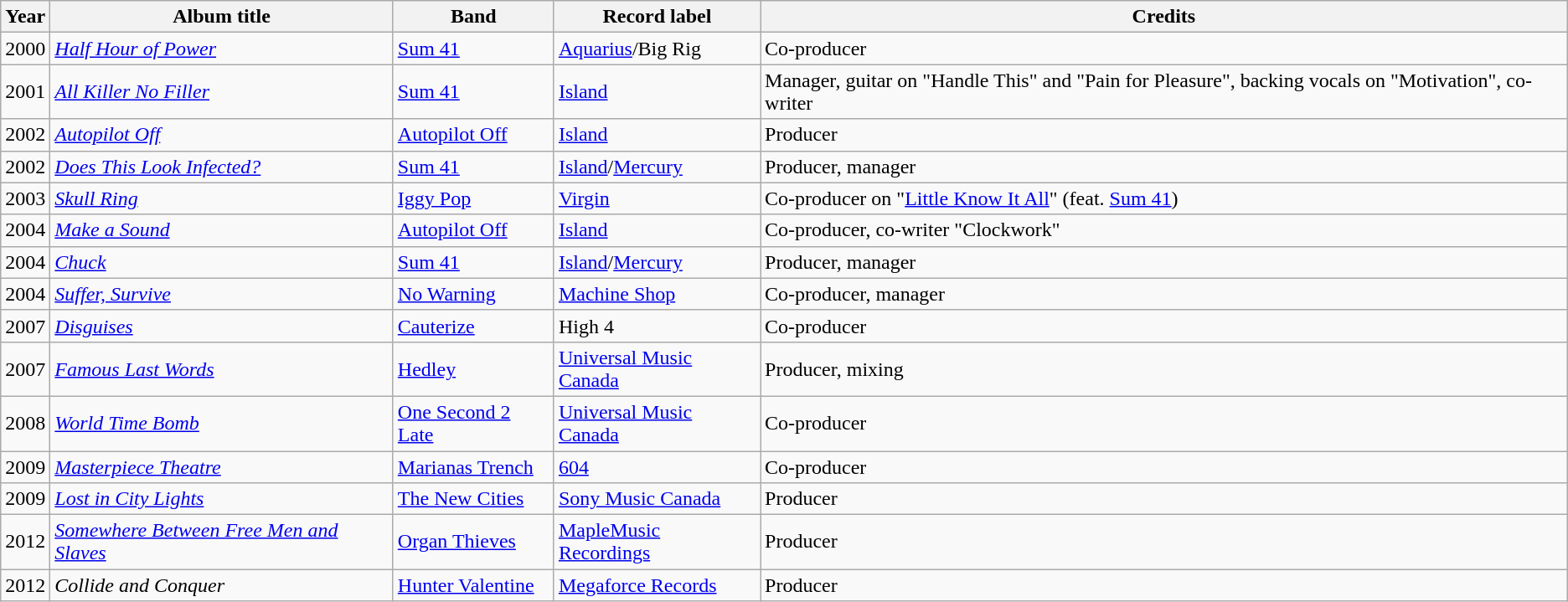<table class="wikitable">
<tr>
<th>Year</th>
<th>Album title</th>
<th>Band</th>
<th>Record label</th>
<th>Credits</th>
</tr>
<tr>
<td>2000</td>
<td><em><a href='#'>Half Hour of Power</a></em></td>
<td><a href='#'>Sum 41</a></td>
<td><a href='#'>Aquarius</a>/Big Rig</td>
<td>Co-producer</td>
</tr>
<tr>
<td>2001</td>
<td><em><a href='#'>All Killer No Filler</a></em></td>
<td><a href='#'>Sum 41</a></td>
<td><a href='#'>Island</a></td>
<td>Manager, guitar on "Handle This" and "Pain for Pleasure", backing vocals on "Motivation", co-writer</td>
</tr>
<tr>
<td>2002</td>
<td><em><a href='#'>Autopilot Off</a></em></td>
<td><a href='#'>Autopilot Off</a></td>
<td><a href='#'>Island</a></td>
<td>Producer</td>
</tr>
<tr>
<td>2002</td>
<td><em><a href='#'>Does This Look Infected?</a></em></td>
<td><a href='#'>Sum 41</a></td>
<td><a href='#'>Island</a>/<a href='#'>Mercury</a></td>
<td>Producer, manager</td>
</tr>
<tr>
<td>2003</td>
<td><em><a href='#'>Skull Ring</a></em></td>
<td><a href='#'>Iggy Pop</a></td>
<td><a href='#'>Virgin</a></td>
<td>Co-producer on "<a href='#'>Little Know It All</a>" (feat. <a href='#'>Sum 41</a>)</td>
</tr>
<tr>
<td>2004</td>
<td><em><a href='#'>Make a Sound</a></em></td>
<td><a href='#'>Autopilot Off</a></td>
<td><a href='#'>Island</a></td>
<td>Co-producer, co-writer "Clockwork"</td>
</tr>
<tr>
<td>2004</td>
<td><em><a href='#'>Chuck</a></em></td>
<td><a href='#'>Sum 41</a></td>
<td><a href='#'>Island</a>/<a href='#'>Mercury</a></td>
<td>Producer, manager</td>
</tr>
<tr>
<td>2004</td>
<td><em><a href='#'>Suffer, Survive</a></em></td>
<td><a href='#'>No Warning</a></td>
<td><a href='#'>Machine Shop</a></td>
<td>Co-producer, manager</td>
</tr>
<tr>
<td>2007</td>
<td><em><a href='#'>Disguises</a></em></td>
<td><a href='#'>Cauterize</a></td>
<td>High 4</td>
<td>Co-producer</td>
</tr>
<tr>
<td>2007</td>
<td><em><a href='#'>Famous Last Words</a></em></td>
<td><a href='#'>Hedley</a></td>
<td><a href='#'>Universal Music Canada</a></td>
<td>Producer, mixing</td>
</tr>
<tr>
<td>2008</td>
<td><em><a href='#'>World Time Bomb</a></em></td>
<td><a href='#'>One Second 2 Late</a></td>
<td><a href='#'>Universal Music Canada</a></td>
<td>Co-producer</td>
</tr>
<tr>
<td>2009</td>
<td><em><a href='#'>Masterpiece Theatre</a></em></td>
<td><a href='#'>Marianas Trench</a></td>
<td><a href='#'>604</a></td>
<td>Co-producer</td>
</tr>
<tr>
<td>2009</td>
<td><em><a href='#'>Lost in City Lights</a></em></td>
<td><a href='#'>The New Cities</a></td>
<td><a href='#'>Sony Music Canada</a></td>
<td>Producer</td>
</tr>
<tr>
<td>2012</td>
<td><em><a href='#'>Somewhere Between Free Men and Slaves</a></em></td>
<td><a href='#'>Organ Thieves</a></td>
<td><a href='#'>MapleMusic Recordings</a></td>
<td>Producer</td>
</tr>
<tr>
<td>2012</td>
<td><em>Collide and Conquer</em></td>
<td><a href='#'>Hunter Valentine</a></td>
<td><a href='#'>Megaforce Records</a></td>
<td>Producer</td>
</tr>
</table>
